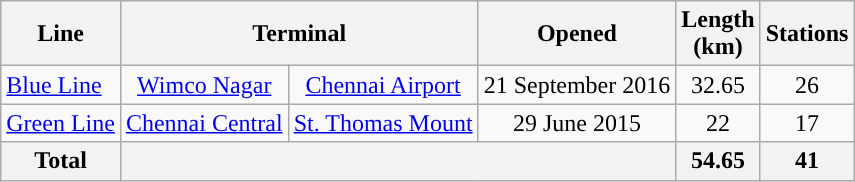<table class="sortable wikitable" style="font-size: 100%">
<tr>
<th>Line</th>
<th colspan="2">Terminal</th>
<th>Opened</th>
<th>Length<br>(km)</th>
<th>Stations</th>
</tr>
<tr>
<td style="background:#"><a href='#'><span>Blue Line</span></a></td>
<td style="text-align:center;"><a href='#'>Wimco Nagar</a></td>
<td style="text-align:center;"><a href='#'>Chennai Airport</a></td>
<td style="text-align:center;">21 September 2016</td>
<td style="text-align:center;">32.65</td>
<td style="text-align:center;">26</td>
</tr>
<tr>
<td style="background:#"><a href='#'><span>Green Line</span></a></td>
<td style="text-align:center;"><a href='#'>Chennai Central</a></td>
<td style="text-align:center;"><a href='#'>St. Thomas Mount</a></td>
<td style="text-align:center;">29 June 2015</td>
<td style="text-align:center;">22</td>
<td style="text-align:center;">17</td>
</tr>
<tr>
<th>Total</th>
<th colspan="3"></th>
<th>54.65</th>
<th>41</th>
</tr>
</table>
